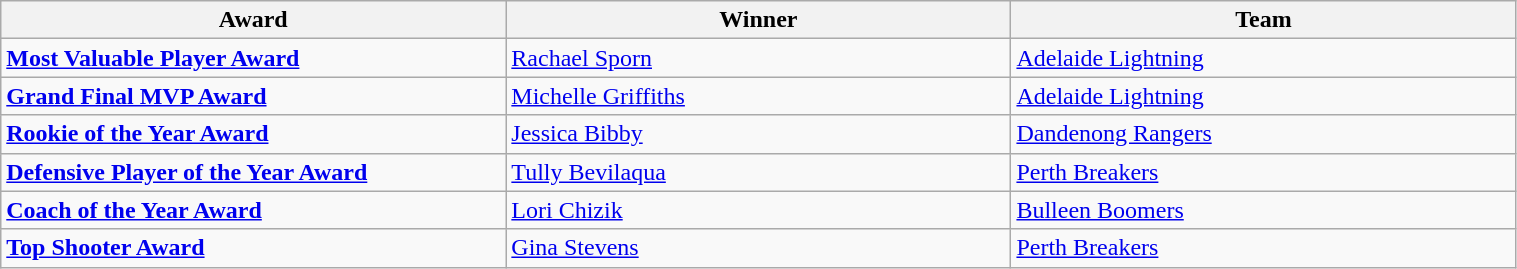<table class="wikitable" style="width: 80%">
<tr>
<th width=125>Award</th>
<th width=125>Winner</th>
<th width=125>Team</th>
</tr>
<tr>
<td><strong><a href='#'>Most Valuable Player Award</a></strong></td>
<td><a href='#'>Rachael Sporn</a></td>
<td><a href='#'>Adelaide Lightning</a></td>
</tr>
<tr>
<td><strong><a href='#'>Grand Final MVP Award</a></strong></td>
<td><a href='#'>Michelle Griffiths</a></td>
<td><a href='#'>Adelaide Lightning</a></td>
</tr>
<tr>
<td><strong><a href='#'>Rookie of the Year Award</a></strong></td>
<td><a href='#'>Jessica Bibby</a></td>
<td><a href='#'>Dandenong Rangers</a></td>
</tr>
<tr>
<td><strong><a href='#'>Defensive Player of the Year Award</a></strong></td>
<td><a href='#'>Tully Bevilaqua</a></td>
<td><a href='#'>Perth Breakers</a></td>
</tr>
<tr>
<td><strong><a href='#'>Coach of the Year Award</a></strong></td>
<td><a href='#'>Lori Chizik</a></td>
<td><a href='#'>Bulleen Boomers</a></td>
</tr>
<tr>
<td><strong><a href='#'>Top Shooter Award</a></strong></td>
<td><a href='#'>Gina Stevens</a></td>
<td><a href='#'>Perth Breakers</a></td>
</tr>
</table>
